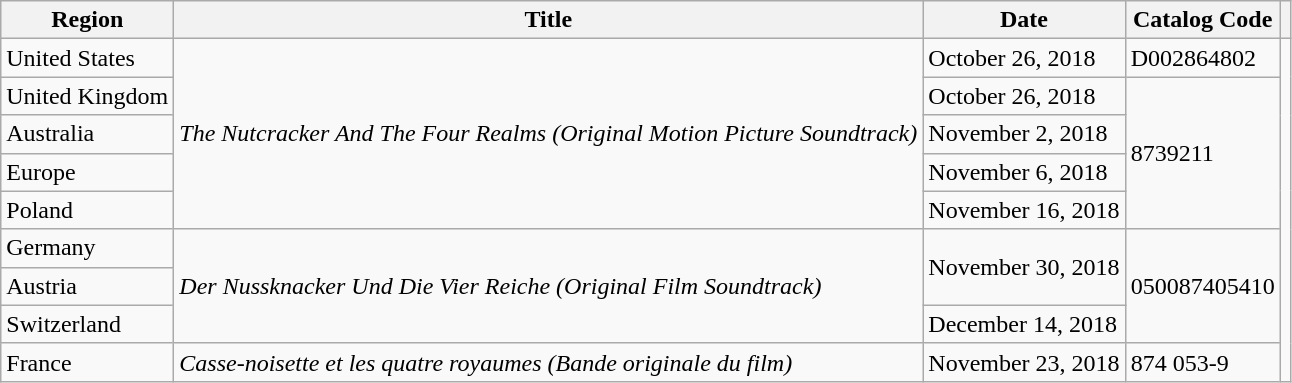<table class="wikitable plainrowheaders">
<tr>
<th>Region</th>
<th>Title</th>
<th scope="col">Date</th>
<th>Catalog Code</th>
<th scope="col"></th>
</tr>
<tr>
<td>United States</td>
<td rowspan="5"><em>The Nutcracker And The Four Realms (Original Motion Picture Soundtrack)</em></td>
<td>October 26, 2018</td>
<td>D002864802</td>
<td rowspan="9"></td>
</tr>
<tr>
<td>United Kingdom</td>
<td>October 26, 2018</td>
<td rowspan="4">8739211</td>
</tr>
<tr>
<td>Australia</td>
<td>November 2, 2018</td>
</tr>
<tr>
<td>Europe</td>
<td>November 6, 2018</td>
</tr>
<tr>
<td>Poland</td>
<td>November 16, 2018</td>
</tr>
<tr>
<td>Germany</td>
<td rowspan="3"><em>Der Nussknacker Und Die Vier Reiche (Original Film Soundtrack)</em></td>
<td rowspan="2">November 30, 2018</td>
<td rowspan="3">050087405410</td>
</tr>
<tr>
<td>Austria</td>
</tr>
<tr>
<td>Switzerland</td>
<td>December 14, 2018</td>
</tr>
<tr>
<td>France</td>
<td><em>Casse-noisette et les quatre royaumes (Bande originale du film)</em></td>
<td>November 23, 2018</td>
<td>874 053-9</td>
</tr>
</table>
